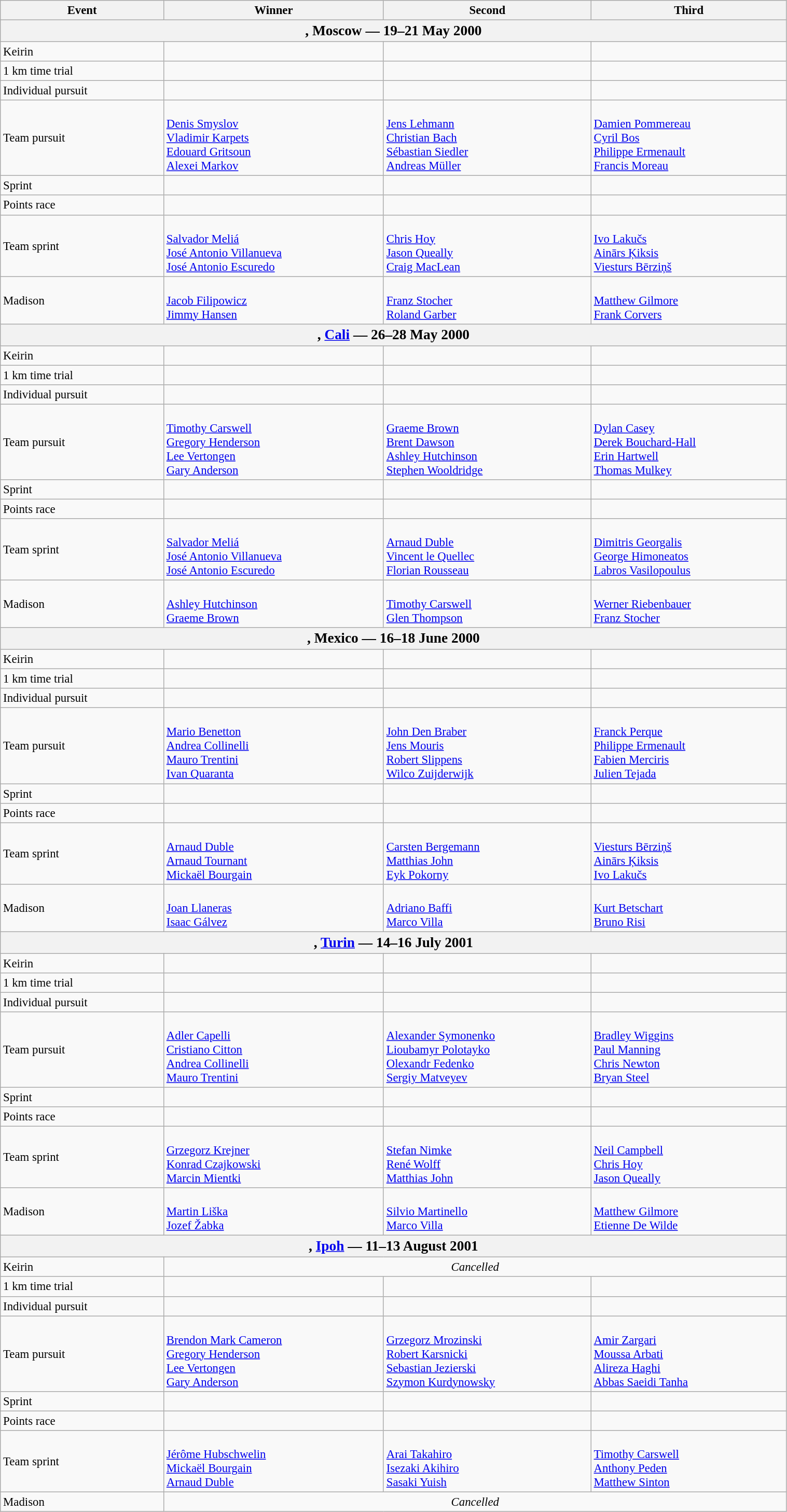<table class=wikitable style="font-size:95%" width="80%">
<tr>
<th>Event</th>
<th>Winner</th>
<th>Second</th>
<th>Third</th>
</tr>
<tr>
<th colspan=4><big>, Moscow — 19–21 May 2000</big></th>
</tr>
<tr>
<td>Keirin</td>
<td></td>
<td></td>
<td></td>
</tr>
<tr>
<td>1 km time trial</td>
<td></td>
<td></td>
<td></td>
</tr>
<tr>
<td>Individual pursuit</td>
<td></td>
<td></td>
<td></td>
</tr>
<tr>
<td>Team pursuit</td>
<td><br> <a href='#'>Denis Smyslov</a><br> <a href='#'>Vladimir Karpets</a><br> <a href='#'>Edouard Gritsoun</a><br> <a href='#'>Alexei Markov</a></td>
<td><br> <a href='#'>Jens Lehmann</a><br> <a href='#'>Christian Bach</a><br> <a href='#'>Sébastian Siedler</a><br> <a href='#'>Andreas Müller</a></td>
<td><br> <a href='#'>Damien Pommereau</a><br> <a href='#'>Cyril Bos</a><br> <a href='#'>Philippe Ermenault</a><br> <a href='#'>Francis Moreau</a></td>
</tr>
<tr>
<td>Sprint</td>
<td></td>
<td></td>
<td></td>
</tr>
<tr>
<td>Points race</td>
<td></td>
<td></td>
<td></td>
</tr>
<tr>
<td>Team sprint</td>
<td><br> <a href='#'>Salvador Meliá</a><br> <a href='#'>José Antonio Villanueva</a><br> <a href='#'>José Antonio Escuredo</a></td>
<td><br> <a href='#'>Chris Hoy</a><br> <a href='#'>Jason Queally</a><br> <a href='#'>Craig MacLean</a></td>
<td><br> <a href='#'>Ivo Lakučs</a><br> <a href='#'>Ainārs Ķiksis</a><br> <a href='#'>Viesturs Bērziņš</a></td>
</tr>
<tr>
<td>Madison</td>
<td><br> <a href='#'>Jacob Filipowicz</a> <br><a href='#'>Jimmy Hansen</a></td>
<td><br> <a href='#'>Franz Stocher</a> <br><a href='#'>Roland Garber</a></td>
<td><br> <a href='#'>Matthew Gilmore</a> <br><a href='#'>Frank Corvers</a></td>
</tr>
<tr>
<th colspan=4><big>, <a href='#'>Cali</a> — 26–28 May 2000</big></th>
</tr>
<tr>
<td>Keirin</td>
<td></td>
<td></td>
<td></td>
</tr>
<tr>
<td>1 km time trial</td>
<td></td>
<td></td>
<td></td>
</tr>
<tr>
<td>Individual pursuit</td>
<td></td>
<td></td>
<td></td>
</tr>
<tr>
<td>Team pursuit</td>
<td><br> <a href='#'>Timothy Carswell</a><br> <a href='#'>Gregory Henderson</a><br> <a href='#'>Lee Vertongen</a><br> <a href='#'>Gary Anderson</a></td>
<td><br> <a href='#'>Graeme Brown</a><br> <a href='#'>Brent Dawson</a><br> <a href='#'>Ashley Hutchinson</a><br> <a href='#'>Stephen Wooldridge</a></td>
<td><br> <a href='#'>Dylan Casey</a><br> <a href='#'>Derek Bouchard-Hall</a><br> <a href='#'>Erin Hartwell</a><br> <a href='#'>Thomas Mulkey</a></td>
</tr>
<tr>
<td>Sprint</td>
<td></td>
<td></td>
<td></td>
</tr>
<tr>
<td>Points race</td>
<td></td>
<td></td>
<td></td>
</tr>
<tr>
<td>Team sprint</td>
<td><br> <a href='#'>Salvador Meliá</a><br> <a href='#'>José Antonio Villanueva</a><br> <a href='#'>José Antonio Escuredo</a></td>
<td><br> <a href='#'>Arnaud Duble</a><br> <a href='#'>Vincent le Quellec</a><br> <a href='#'>Florian Rousseau</a></td>
<td><br> <a href='#'>Dimitris Georgalis</a><br> <a href='#'>George Himoneatos</a><br> <a href='#'>Labros Vasilopoulus</a></td>
</tr>
<tr>
<td>Madison</td>
<td><br> <a href='#'>Ashley Hutchinson</a> <br><a href='#'>Graeme Brown</a></td>
<td><br> <a href='#'>Timothy Carswell</a> <br><a href='#'>Glen Thompson</a></td>
<td><br> <a href='#'>Werner Riebenbauer</a> <br><a href='#'>Franz Stocher</a></td>
</tr>
<tr>
<th colspan=4><big>, Mexico — 16–18 June 2000</big></th>
</tr>
<tr>
<td>Keirin</td>
<td></td>
<td></td>
<td></td>
</tr>
<tr>
<td>1 km time trial</td>
<td></td>
<td></td>
<td></td>
</tr>
<tr>
<td>Individual pursuit</td>
<td></td>
<td></td>
<td></td>
</tr>
<tr>
<td>Team pursuit</td>
<td><br> <a href='#'>Mario Benetton</a><br> <a href='#'>Andrea Collinelli</a><br> <a href='#'>Mauro Trentini</a><br> <a href='#'>Ivan Quaranta</a></td>
<td><br> <a href='#'>John Den Braber</a><br> <a href='#'>Jens Mouris</a><br> <a href='#'>Robert Slippens</a><br> <a href='#'>Wilco Zuijderwijk</a></td>
<td><br> <a href='#'>Franck Perque</a><br> <a href='#'>Philippe Ermenault</a><br> <a href='#'>Fabien Merciris</a><br> <a href='#'>Julien Tejada</a></td>
</tr>
<tr>
<td>Sprint</td>
<td></td>
<td></td>
<td></td>
</tr>
<tr>
<td>Points race</td>
<td></td>
<td></td>
<td></td>
</tr>
<tr>
<td>Team sprint</td>
<td><br> <a href='#'>Arnaud Duble</a><br> <a href='#'>Arnaud Tournant</a><br> <a href='#'>Mickaël Bourgain</a></td>
<td><br> <a href='#'>Carsten Bergemann</a><br> <a href='#'>Matthias John</a><br> <a href='#'>Eyk Pokorny</a></td>
<td><br> <a href='#'>Viesturs Bērziņš</a><br> <a href='#'>Ainārs Ķiksis</a><br> <a href='#'>Ivo Lakučs</a></td>
</tr>
<tr>
<td>Madison</td>
<td><br> <a href='#'>Joan Llaneras</a> <br><a href='#'>Isaac Gálvez</a></td>
<td><br> <a href='#'>Adriano Baffi</a> <br><a href='#'>Marco Villa</a></td>
<td><br> <a href='#'>Kurt Betschart</a> <br><a href='#'>Bruno Risi</a></td>
</tr>
<tr>
<th colspan=4><big>, <a href='#'>Turin</a> — 14–16 July 2001</big></th>
</tr>
<tr>
<td>Keirin</td>
<td></td>
<td></td>
<td></td>
</tr>
<tr>
<td>1 km time trial</td>
<td></td>
<td></td>
<td></td>
</tr>
<tr>
<td>Individual pursuit</td>
<td></td>
<td></td>
<td></td>
</tr>
<tr>
<td>Team pursuit</td>
<td><br> <a href='#'>Adler Capelli</a><br> <a href='#'>Cristiano Citton</a><br> <a href='#'>Andrea Collinelli</a><br> <a href='#'>Mauro Trentini</a></td>
<td><br> <a href='#'>Alexander Symonenko</a><br> <a href='#'>Lioubamyr Polotayko</a><br> <a href='#'>Olexandr Fedenko</a><br> <a href='#'>Sergiy Matveyev</a></td>
<td><br> <a href='#'>Bradley Wiggins</a><br> <a href='#'>Paul Manning</a><br> <a href='#'>Chris Newton</a><br> <a href='#'>Bryan Steel</a></td>
</tr>
<tr>
<td>Sprint</td>
<td></td>
<td></td>
<td></td>
</tr>
<tr>
<td>Points race</td>
<td></td>
<td></td>
<td></td>
</tr>
<tr>
<td>Team sprint</td>
<td><br> <a href='#'>Grzegorz Krejner</a><br> <a href='#'>Konrad Czajkowski</a><br> <a href='#'>Marcin Mientki</a></td>
<td><br> <a href='#'>Stefan Nimke</a><br><a href='#'>René Wolff</a><br> <a href='#'>Matthias John</a></td>
<td><br> <a href='#'>Neil Campbell</a><br> <a href='#'>Chris Hoy</a><br> <a href='#'>Jason Queally</a></td>
</tr>
<tr>
<td>Madison</td>
<td><br> <a href='#'>Martin Liška</a> <br><a href='#'>Jozef Žabka</a></td>
<td><br> <a href='#'>Silvio Martinello</a> <br><a href='#'>Marco Villa</a></td>
<td><br> <a href='#'>Matthew Gilmore</a> <br><a href='#'>Etienne De Wilde</a></td>
</tr>
<tr>
<th colspan=4><big>, <a href='#'>Ipoh</a> — 11–13 August 2001</big></th>
</tr>
<tr>
<td>Keirin</td>
<td colspan="3" align="center"><em>Cancelled</em></td>
</tr>
<tr>
<td>1 km time trial</td>
<td></td>
<td></td>
<td></td>
</tr>
<tr>
<td>Individual pursuit</td>
<td></td>
<td></td>
<td></td>
</tr>
<tr>
<td>Team pursuit</td>
<td><br> <a href='#'>Brendon Mark Cameron</a><br> <a href='#'>Gregory Henderson</a><br> <a href='#'>Lee Vertongen</a><br> <a href='#'>Gary Anderson</a></td>
<td><br> <a href='#'>Grzegorz Mrozinski</a><br> <a href='#'>Robert Karsnicki</a><br> <a href='#'>Sebastian Jezierski</a><br> <a href='#'>Szymon Kurdynowsky</a></td>
<td><br> <a href='#'>Amir Zargari</a><br> <a href='#'>Moussa Arbati</a><br> <a href='#'>Alireza Haghi</a><br> <a href='#'>Abbas Saeidi Tanha</a></td>
</tr>
<tr>
<td>Sprint</td>
<td></td>
<td></td>
<td></td>
</tr>
<tr>
<td>Points race</td>
<td></td>
<td></td>
<td></td>
</tr>
<tr>
<td>Team sprint</td>
<td><br> <a href='#'>Jérôme Hubschwelin</a><br> <a href='#'>Mickaël Bourgain</a><br> <a href='#'>Arnaud Duble</a></td>
<td><br> <a href='#'>Arai Takahiro</a><br> <a href='#'>Isezaki Akihiro</a><br> <a href='#'>Sasaki Yuish</a></td>
<td><br> <a href='#'>Timothy Carswell</a><br> <a href='#'>Anthony Peden</a><br> <a href='#'>Matthew Sinton</a></td>
</tr>
<tr>
<td>Madison</td>
<td colspan="3" align="center"><em>Cancelled</em></td>
</tr>
</table>
